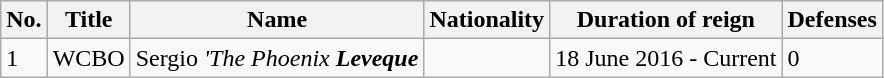<table class="wikitable">
<tr>
<th>No.</th>
<th>Title</th>
<th>Name</th>
<th>Nationality</th>
<th>Duration of reign</th>
<th>Defenses</th>
</tr>
<tr>
<td>1</td>
<td>WCBO</td>
<td>Sergio <em>'The Phoenix<strong> Leveque</td>
<td></td>
<td>18 June 2016 - Current</td>
<td>0</td>
</tr>
</table>
